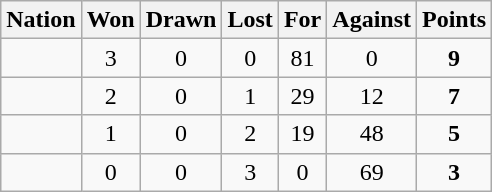<table class="wikitable" style="text-align: center;">
<tr>
<th>Nation</th>
<th>Won</th>
<th>Drawn</th>
<th>Lost</th>
<th>For</th>
<th>Against</th>
<th>Points</th>
</tr>
<tr>
<td align="left"></td>
<td>3</td>
<td>0</td>
<td>0</td>
<td>81</td>
<td>0</td>
<td><strong>9</strong></td>
</tr>
<tr>
<td align="left"></td>
<td>2</td>
<td>0</td>
<td>1</td>
<td>29</td>
<td>12</td>
<td><strong>7</strong></td>
</tr>
<tr>
<td align="left"></td>
<td>1</td>
<td>0</td>
<td>2</td>
<td>19</td>
<td>48</td>
<td><strong>5</strong></td>
</tr>
<tr>
<td align="left"></td>
<td>0</td>
<td>0</td>
<td>3</td>
<td>0</td>
<td>69</td>
<td><strong>3</strong></td>
</tr>
</table>
